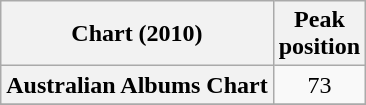<table class="wikitable plainrowheaders sortable" style="text-align:center">
<tr>
<th>Chart (2010)</th>
<th>Peak<br>position</th>
</tr>
<tr>
<th scope="row">Australian Albums Chart </th>
<td>73</td>
</tr>
<tr>
</tr>
</table>
